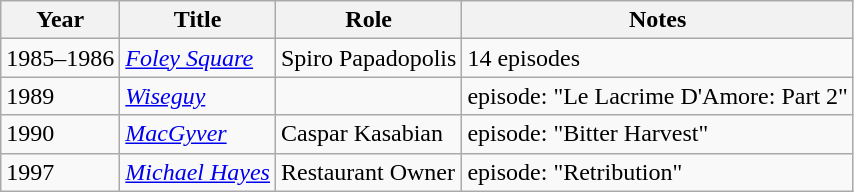<table class="wikitable">
<tr>
<th>Year</th>
<th>Title</th>
<th>Role</th>
<th>Notes</th>
</tr>
<tr>
<td>1985–1986</td>
<td><em><a href='#'>Foley Square</a></em></td>
<td>Spiro Papadopolis</td>
<td>14 episodes</td>
</tr>
<tr>
<td>1989</td>
<td><em><a href='#'>Wiseguy</a></em></td>
<td></td>
<td>episode: "Le Lacrime D'Amore: Part 2"</td>
</tr>
<tr>
<td>1990</td>
<td><em><a href='#'>MacGyver</a></em></td>
<td>Caspar Kasabian</td>
<td>episode: "Bitter Harvest"</td>
</tr>
<tr>
<td>1997</td>
<td><em><a href='#'>Michael Hayes</a></em></td>
<td>Restaurant Owner</td>
<td>episode: "Retribution"</td>
</tr>
</table>
